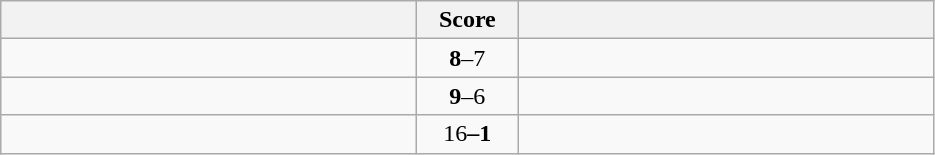<table class="wikitable" style="text-align: center;">
<tr>
<th width=270></th>
<th width=60>Score</th>
<th width=270></th>
</tr>
<tr>
<td align=left><strong></strong></td>
<td><strong>8</strong>–7</td>
<td align=left></td>
</tr>
<tr>
<td align=left><strong></strong></td>
<td><strong>9</strong>–6</td>
<td align=left></td>
</tr>
<tr>
<td align=left><strong></td>
<td></strong>16<strong>–1</td>
<td align=left></td>
</tr>
</table>
